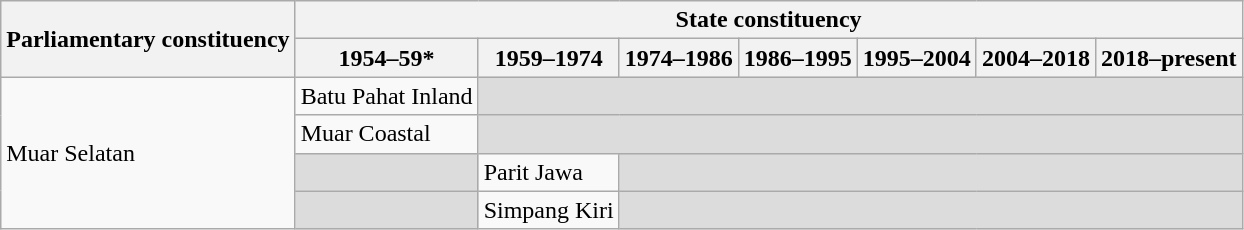<table class="wikitable">
<tr>
<th rowspan="2">Parliamentary constituency</th>
<th colspan="7">State constituency</th>
</tr>
<tr>
<th>1954–59*</th>
<th>1959–1974</th>
<th>1974–1986</th>
<th>1986–1995</th>
<th>1995–2004</th>
<th>2004–2018</th>
<th>2018–present</th>
</tr>
<tr>
<td rowspan="4">Muar Selatan</td>
<td>Batu Pahat Inland</td>
<td colspan="6" bgcolor="dcdcdc"></td>
</tr>
<tr>
<td>Muar Coastal</td>
<td colspan="6" bgcolor="dcdcdc"></td>
</tr>
<tr>
<td bgcolor="dcdcdc"></td>
<td>Parit Jawa</td>
<td colspan="5" bgcolor="dcdcdc"></td>
</tr>
<tr>
<td bgcolor="dcdcdc"></td>
<td>Simpang Kiri</td>
<td colspan="5" bgcolor="dcdcdc"></td>
</tr>
</table>
